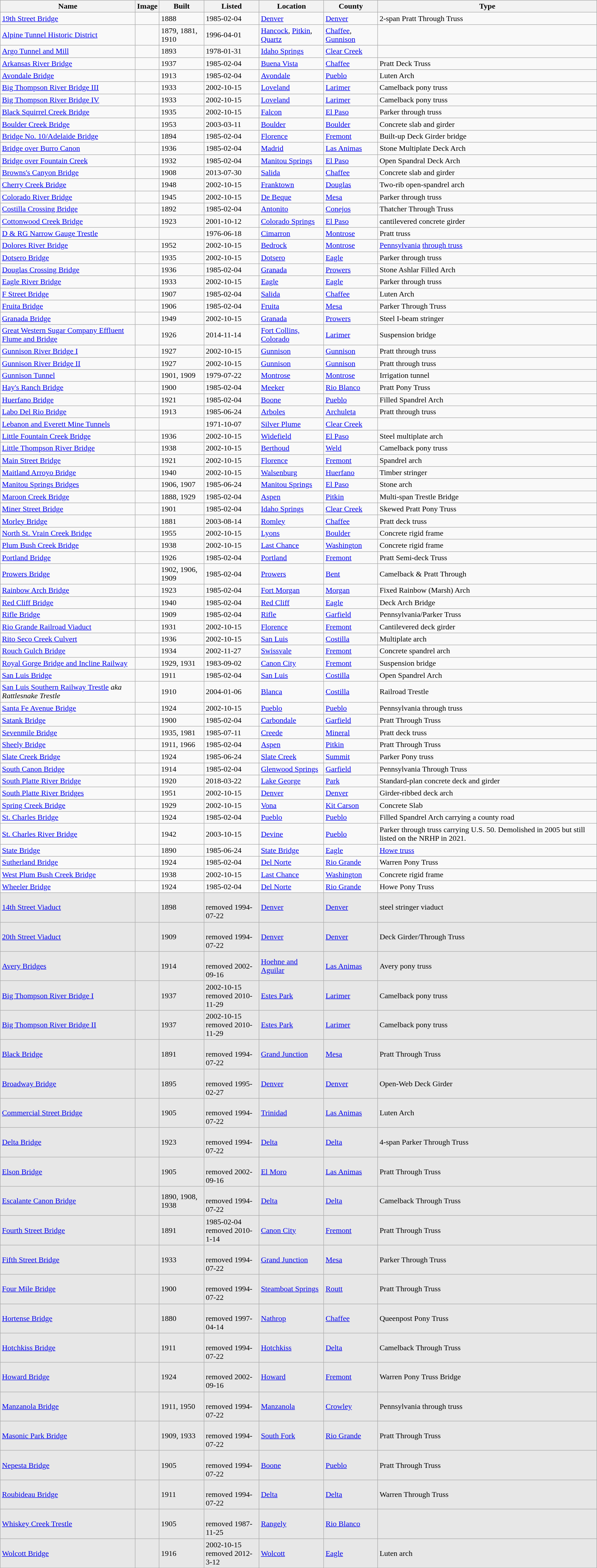<table class="wikitable sortable">
<tr>
<th>Name</th>
<th>Image</th>
<th>Built</th>
<th>Listed</th>
<th>Location</th>
<th>County</th>
<th>Type</th>
</tr>
<tr>
<td><a href='#'>19th Street Bridge</a></td>
<td></td>
<td>1888</td>
<td>1985-02-04</td>
<td><a href='#'>Denver</a><br><small></small></td>
<td><a href='#'>Denver</a></td>
<td>2-span Pratt Through Truss</td>
</tr>
<tr>
<td><a href='#'>Alpine Tunnel Historic District</a></td>
<td></td>
<td>1879, 1881, 1910</td>
<td>1996-04-01</td>
<td><a href='#'>Hancock</a>, <a href='#'>Pitkin</a>, <a href='#'>Quartz</a></td>
<td><a href='#'>Chaffee</a>, <a href='#'>Gunnison</a></td>
<td></td>
</tr>
<tr>
<td><a href='#'>Argo Tunnel and Mill</a></td>
<td></td>
<td>1893</td>
<td>1978-01-31</td>
<td><a href='#'>Idaho Springs</a></td>
<td><a href='#'>Clear Creek</a></td>
<td></td>
</tr>
<tr>
<td><a href='#'>Arkansas River Bridge</a></td>
<td></td>
<td>1937</td>
<td>1985-02-04</td>
<td><a href='#'>Buena Vista</a><br><small></small></td>
<td><a href='#'>Chaffee</a></td>
<td>Pratt Deck Truss</td>
</tr>
<tr>
<td><a href='#'>Avondale Bridge</a></td>
<td></td>
<td>1913</td>
<td>1985-02-04</td>
<td><a href='#'>Avondale</a><br><small></small></td>
<td><a href='#'>Pueblo</a></td>
<td>Luten Arch</td>
</tr>
<tr>
<td><a href='#'>Big Thompson River Bridge III</a></td>
<td></td>
<td>1933</td>
<td>2002-10-15</td>
<td><a href='#'>Loveland</a><br><small></small></td>
<td><a href='#'>Larimer</a></td>
<td>Camelback pony truss</td>
</tr>
<tr>
<td><a href='#'>Big Thompson River Bridge IV</a></td>
<td></td>
<td>1933</td>
<td>2002-10-15</td>
<td><a href='#'>Loveland</a><br><small></small></td>
<td><a href='#'>Larimer</a></td>
<td>Camelback pony truss</td>
</tr>
<tr>
<td><a href='#'>Black Squirrel Creek Bridge</a></td>
<td></td>
<td>1935</td>
<td>2002-10-15</td>
<td><a href='#'>Falcon</a><br><small></small></td>
<td><a href='#'>El Paso</a></td>
<td>Parker through truss</td>
</tr>
<tr>
<td><a href='#'>Boulder Creek Bridge</a></td>
<td></td>
<td>1953</td>
<td>2003-03-11</td>
<td><a href='#'>Boulder</a><br><small></small></td>
<td><a href='#'>Boulder</a></td>
<td>Concrete slab and girder</td>
</tr>
<tr>
<td><a href='#'>Bridge No. 10/Adelaide Bridge</a></td>
<td></td>
<td>1894</td>
<td>1985-02-04</td>
<td><a href='#'>Florence</a><br><small></small></td>
<td><a href='#'>Fremont</a></td>
<td>Built-up Deck Girder bridge</td>
</tr>
<tr>
<td><a href='#'>Bridge over Burro Canon</a></td>
<td></td>
<td>1936</td>
<td>1985-02-04</td>
<td><a href='#'>Madrid</a><br><small></small></td>
<td><a href='#'>Las Animas</a></td>
<td>Stone Multiplate Deck Arch</td>
</tr>
<tr>
<td><a href='#'>Bridge over Fountain Creek</a></td>
<td></td>
<td>1932</td>
<td>1985-02-04</td>
<td><a href='#'>Manitou Springs</a><br><small></small></td>
<td><a href='#'>El Paso</a></td>
<td>Open Spandral Deck Arch</td>
</tr>
<tr>
<td><a href='#'>Browns's Canyon Bridge</a></td>
<td></td>
<td>1908</td>
<td>2013-07-30</td>
<td><a href='#'>Salida</a></td>
<td><a href='#'>Chaffee</a></td>
<td>Concrete slab and girder</td>
</tr>
<tr>
<td><a href='#'>Cherry Creek Bridge</a></td>
<td></td>
<td>1948</td>
<td>2002-10-15</td>
<td><a href='#'>Franktown</a><br><small></small></td>
<td><a href='#'>Douglas</a></td>
<td>Two-rib open-spandrel arch</td>
</tr>
<tr>
<td><a href='#'>Colorado River Bridge</a></td>
<td></td>
<td>1945</td>
<td>2002-10-15</td>
<td><a href='#'>De Beque</a><br><small></small></td>
<td><a href='#'>Mesa</a></td>
<td>Parker through truss</td>
</tr>
<tr>
<td><a href='#'>Costilla Crossing Bridge</a></td>
<td></td>
<td>1892</td>
<td>1985-02-04</td>
<td><a href='#'>Antonito</a><br><small></small></td>
<td><a href='#'>Conejos</a></td>
<td>Thatcher Through Truss</td>
</tr>
<tr>
<td><a href='#'>Cottonwood Creek Bridge</a></td>
<td></td>
<td>1923</td>
<td>2001-10-12</td>
<td><a href='#'>Colorado Springs</a><br><small></small></td>
<td><a href='#'>El Paso</a></td>
<td>cantilevered concrete girder</td>
</tr>
<tr>
<td><a href='#'>D & RG Narrow Gauge Trestle</a></td>
<td></td>
<td></td>
<td>1976-06-18</td>
<td><a href='#'>Cimarron</a><br><small></small></td>
<td><a href='#'>Montrose</a></td>
<td>Pratt truss</td>
</tr>
<tr>
<td><a href='#'>Dolores River Bridge</a></td>
<td></td>
<td>1952</td>
<td>2002-10-15</td>
<td><a href='#'>Bedrock</a><br><small></small></td>
<td><a href='#'>Montrose</a></td>
<td><a href='#'>Pennsylvania</a> <a href='#'>through truss</a></td>
</tr>
<tr>
<td><a href='#'>Dotsero Bridge</a></td>
<td></td>
<td>1935</td>
<td>2002-10-15</td>
<td><a href='#'>Dotsero</a><br><small></small></td>
<td><a href='#'>Eagle</a></td>
<td>Parker through truss</td>
</tr>
<tr>
<td><a href='#'>Douglas Crossing Bridge</a></td>
<td></td>
<td>1936</td>
<td>1985-02-04</td>
<td><a href='#'>Granada</a><br><small></small></td>
<td><a href='#'>Prowers</a></td>
<td>Stone Ashlar Filled Arch</td>
</tr>
<tr>
<td><a href='#'>Eagle River Bridge</a></td>
<td></td>
<td>1933</td>
<td>2002-10-15</td>
<td><a href='#'>Eagle</a><br><small></small></td>
<td><a href='#'>Eagle</a></td>
<td>Parker through truss</td>
</tr>
<tr>
<td><a href='#'>F Street Bridge</a></td>
<td></td>
<td>1907</td>
<td>1985-02-04</td>
<td><a href='#'>Salida</a><br><small></small></td>
<td><a href='#'>Chaffee</a></td>
<td>Luten Arch</td>
</tr>
<tr>
<td><a href='#'>Fruita Bridge</a></td>
<td></td>
<td>1906</td>
<td>1985-02-04</td>
<td><a href='#'>Fruita</a><br><small></small></td>
<td><a href='#'>Mesa</a></td>
<td>Parker Through Truss</td>
</tr>
<tr>
<td><a href='#'>Granada Bridge</a></td>
<td></td>
<td>1949</td>
<td>2002-10-15</td>
<td><a href='#'>Granada</a><br><small></small></td>
<td><a href='#'>Prowers</a></td>
<td>Steel I-beam stringer</td>
</tr>
<tr>
<td><a href='#'>Great Western Sugar Company Effluent Flume and Bridge</a></td>
<td></td>
<td>1926</td>
<td>2014-11-14</td>
<td><a href='#'>Fort Collins, Colorado</a><br><small></small></td>
<td><a href='#'>Larimer</a></td>
<td>Suspension bridge</td>
</tr>
<tr>
<td><a href='#'>Gunnison River Bridge I</a></td>
<td></td>
<td>1927</td>
<td>2002-10-15</td>
<td><a href='#'>Gunnison</a><br><small></small></td>
<td><a href='#'>Gunnison</a></td>
<td>Pratt through truss</td>
</tr>
<tr>
<td><a href='#'>Gunnison River Bridge II</a></td>
<td></td>
<td>1927</td>
<td>2002-10-15</td>
<td><a href='#'>Gunnison</a><br><small></small></td>
<td><a href='#'>Gunnison</a></td>
<td>Pratt through truss</td>
</tr>
<tr>
<td><a href='#'>Gunnison Tunnel</a></td>
<td></td>
<td>1901, 1909</td>
<td>1979-07-22</td>
<td><a href='#'>Montrose</a></td>
<td><a href='#'>Montrose</a></td>
<td>Irrigation tunnel</td>
</tr>
<tr>
<td><a href='#'>Hay's Ranch Bridge</a></td>
<td></td>
<td>1900</td>
<td>1985-02-04</td>
<td><a href='#'>Meeker</a><br><small></small></td>
<td><a href='#'>Rio Blanco</a></td>
<td>Pratt Pony Truss</td>
</tr>
<tr>
<td><a href='#'>Huerfano Bridge</a></td>
<td></td>
<td>1921</td>
<td>1985-02-04</td>
<td><a href='#'>Boone</a><br><small></small></td>
<td><a href='#'>Pueblo</a></td>
<td>Filled Spandrel Arch</td>
</tr>
<tr>
<td><a href='#'>Labo Del Rio Bridge</a></td>
<td></td>
<td>1913</td>
<td>1985-06-24</td>
<td><a href='#'>Arboles</a><br><small></small></td>
<td><a href='#'>Archuleta</a></td>
<td>Pratt through truss</td>
</tr>
<tr>
<td><a href='#'>Lebanon and Everett Mine Tunnels</a></td>
<td></td>
<td></td>
<td>1971-10-07</td>
<td><a href='#'>Silver Plume</a><br><small></small></td>
<td><a href='#'>Clear Creek</a></td>
<td></td>
</tr>
<tr>
<td><a href='#'>Little Fountain Creek Bridge</a></td>
<td></td>
<td>1936</td>
<td>2002-10-15</td>
<td><a href='#'>Widefield</a><br><small></small></td>
<td><a href='#'>El Paso</a></td>
<td>Steel multiplate arch</td>
</tr>
<tr>
<td><a href='#'>Little Thompson River Bridge</a></td>
<td></td>
<td>1938</td>
<td>2002-10-15</td>
<td><a href='#'>Berthoud</a><br><small></small></td>
<td><a href='#'>Weld</a></td>
<td>Camelback pony truss</td>
</tr>
<tr>
<td><a href='#'>Main Street Bridge</a></td>
<td></td>
<td>1921</td>
<td>2002-10-15</td>
<td><a href='#'>Florence</a><br><small></small></td>
<td><a href='#'>Fremont</a></td>
<td>Spandrel arch</td>
</tr>
<tr>
<td><a href='#'>Maitland Arroyo Bridge</a></td>
<td></td>
<td>1940</td>
<td>2002-10-15</td>
<td><a href='#'>Walsenburg</a><br><small></small></td>
<td><a href='#'>Huerfano</a></td>
<td>Timber stringer</td>
</tr>
<tr>
<td><a href='#'>Manitou Springs Bridges</a></td>
<td></td>
<td>1906, 1907</td>
<td>1985-06-24</td>
<td><a href='#'>Manitou Springs</a><br><small></small></td>
<td><a href='#'>El Paso</a></td>
<td>Stone arch</td>
</tr>
<tr>
<td><a href='#'>Maroon Creek Bridge</a></td>
<td></td>
<td>1888, 1929</td>
<td>1985-02-04</td>
<td><a href='#'>Aspen</a><br><small></small></td>
<td><a href='#'>Pitkin</a></td>
<td>Multi-span Trestle Bridge</td>
</tr>
<tr>
<td><a href='#'>Miner Street Bridge</a></td>
<td></td>
<td>1901</td>
<td>1985-02-04</td>
<td><a href='#'>Idaho Springs</a><br><small></small></td>
<td><a href='#'>Clear Creek</a></td>
<td>Skewed Pratt Pony Truss</td>
</tr>
<tr>
<td><a href='#'>Morley Bridge</a></td>
<td></td>
<td>1881</td>
<td>2003-08-14</td>
<td><a href='#'>Romley</a><br><small></small></td>
<td><a href='#'>Chaffee</a></td>
<td>Pratt deck truss</td>
</tr>
<tr>
<td><a href='#'>North St. Vrain Creek Bridge</a></td>
<td></td>
<td>1955</td>
<td>2002-10-15</td>
<td><a href='#'>Lyons</a><br><small></small></td>
<td><a href='#'>Boulder</a></td>
<td>Concrete rigid frame</td>
</tr>
<tr>
<td><a href='#'>Plum Bush Creek Bridge</a></td>
<td></td>
<td>1938</td>
<td>2002-10-15</td>
<td><a href='#'>Last Chance</a><br><small></small></td>
<td><a href='#'>Washington</a></td>
<td>Concrete rigid frame</td>
</tr>
<tr>
<td><a href='#'>Portland Bridge</a></td>
<td></td>
<td>1926</td>
<td>1985-02-04</td>
<td><a href='#'>Portland</a><br><small></small></td>
<td><a href='#'>Fremont</a></td>
<td>Pratt Semi-deck Truss</td>
</tr>
<tr>
<td><a href='#'>Prowers Bridge</a></td>
<td></td>
<td>1902, 1906, 1909</td>
<td>1985-02-04</td>
<td><a href='#'>Prowers</a><br><small></small></td>
<td><a href='#'>Bent</a></td>
<td>Camelback & Pratt Through</td>
</tr>
<tr>
<td><a href='#'>Rainbow Arch Bridge</a></td>
<td></td>
<td>1923</td>
<td>1985-02-04</td>
<td><a href='#'>Fort Morgan</a><br><small></small></td>
<td><a href='#'>Morgan</a></td>
<td>Fixed Rainbow (Marsh) Arch</td>
</tr>
<tr>
<td><a href='#'>Red Cliff Bridge</a></td>
<td></td>
<td>1940</td>
<td>1985-02-04</td>
<td><a href='#'>Red Cliff</a><br><small></small></td>
<td><a href='#'>Eagle</a></td>
<td>Deck Arch Bridge</td>
</tr>
<tr>
<td><a href='#'>Rifle Bridge</a></td>
<td></td>
<td>1909</td>
<td>1985-02-04</td>
<td><a href='#'>Rifle</a><br><small></small></td>
<td><a href='#'>Garfield</a></td>
<td>Pennsylvania/Parker Truss</td>
</tr>
<tr>
<td><a href='#'>Rio Grande Railroad Viaduct</a></td>
<td></td>
<td>1931</td>
<td>2002-10-15</td>
<td><a href='#'>Florence</a><br><small></small></td>
<td><a href='#'>Fremont</a></td>
<td>Cantilevered deck girder</td>
</tr>
<tr>
<td><a href='#'>Rito Seco Creek Culvert</a></td>
<td></td>
<td>1936</td>
<td>2002-10-15</td>
<td><a href='#'>San Luis</a><br><small></small></td>
<td><a href='#'>Costilla</a></td>
<td>Multiplate arch</td>
</tr>
<tr>
<td><a href='#'>Rouch Gulch Bridge</a></td>
<td></td>
<td>1934</td>
<td>2002-11-27</td>
<td><a href='#'>Swissvale</a><br><small></small></td>
<td><a href='#'>Fremont</a></td>
<td>Concrete spandrel arch</td>
</tr>
<tr>
<td><a href='#'>Royal Gorge Bridge and Incline Railway</a></td>
<td></td>
<td>1929, 1931</td>
<td>1983-09-02</td>
<td><a href='#'>Canon City</a></td>
<td><a href='#'>Fremont</a></td>
<td>Suspension bridge</td>
</tr>
<tr>
<td><a href='#'>San Luis Bridge</a></td>
<td></td>
<td>1911</td>
<td>1985-02-04</td>
<td><a href='#'>San Luis</a><br><small></small></td>
<td><a href='#'>Costilla</a></td>
<td>Open Spandrel Arch</td>
</tr>
<tr>
<td><a href='#'>San Luis Southern Railway Trestle</a> <em>aka Rattlesnake Trestle</em></td>
<td></td>
<td>1910</td>
<td>2004-01-06</td>
<td><a href='#'>Blanca</a><br><small></small></td>
<td><a href='#'>Costilla</a></td>
<td>Railroad Trestle</td>
</tr>
<tr>
<td><a href='#'>Santa Fe Avenue Bridge</a></td>
<td></td>
<td>1924</td>
<td>2002-10-15</td>
<td><a href='#'>Pueblo</a><br><small></small></td>
<td><a href='#'>Pueblo</a></td>
<td>Pennsylvania through truss</td>
</tr>
<tr>
<td><a href='#'>Satank Bridge</a></td>
<td></td>
<td>1900</td>
<td>1985-02-04</td>
<td><a href='#'>Carbondale</a><br><small></small></td>
<td><a href='#'>Garfield</a></td>
<td>Pratt Through Truss</td>
</tr>
<tr>
<td><a href='#'>Sevenmile Bridge</a></td>
<td></td>
<td>1935, 1981</td>
<td>1985-07-11</td>
<td><a href='#'>Creede</a><br><small></small></td>
<td><a href='#'>Mineral</a></td>
<td>Pratt deck truss</td>
</tr>
<tr>
<td><a href='#'>Sheely Bridge</a></td>
<td></td>
<td>1911, 1966</td>
<td>1985-02-04</td>
<td><a href='#'>Aspen</a><br><small></small></td>
<td><a href='#'>Pitkin</a></td>
<td>Pratt Through Truss</td>
</tr>
<tr>
<td><a href='#'>Slate Creek Bridge</a></td>
<td></td>
<td>1924</td>
<td>1985-06-24</td>
<td><a href='#'>Slate Creek</a><br><small></small></td>
<td><a href='#'>Summit</a></td>
<td>Parker Pony truss</td>
</tr>
<tr>
<td><a href='#'>South Canon Bridge</a></td>
<td></td>
<td>1914</td>
<td>1985-02-04</td>
<td><a href='#'>Glenwood Springs</a><br><small></small></td>
<td><a href='#'>Garfield</a></td>
<td>Pennsylvania Through Truss</td>
</tr>
<tr>
<td><a href='#'>South Platte River Bridge</a></td>
<td></td>
<td>1920</td>
<td>2018-03-22</td>
<td><a href='#'>Lake George</a><br><small></small></td>
<td><a href='#'>Park</a></td>
<td>Standard-plan concrete deck and girder</td>
</tr>
<tr>
<td><a href='#'>South Platte River Bridges</a></td>
<td></td>
<td>1951</td>
<td>2002-10-15</td>
<td><a href='#'>Denver</a><br><small></small></td>
<td><a href='#'>Denver</a></td>
<td>Girder-ribbed deck arch</td>
</tr>
<tr>
<td><a href='#'>Spring Creek Bridge</a></td>
<td></td>
<td>1929</td>
<td>2002-10-15</td>
<td><a href='#'>Vona</a><br><small></small></td>
<td><a href='#'>Kit Carson</a></td>
<td>Concrete Slab</td>
</tr>
<tr>
<td><a href='#'>St. Charles Bridge</a></td>
<td></td>
<td>1924</td>
<td>1985-02-04</td>
<td><a href='#'>Pueblo</a><br><small></small></td>
<td><a href='#'>Pueblo</a></td>
<td>Filled Spandrel Arch carrying a county road</td>
</tr>
<tr>
<td><a href='#'>St. Charles River Bridge</a></td>
<td></td>
<td>1942</td>
<td>2003-10-15</td>
<td><a href='#'>Devine</a></td>
<td><a href='#'>Pueblo</a></td>
<td>Parker through truss carrying U.S. 50.  Demolished in 2005 but still listed on the NRHP in 2021.</td>
</tr>
<tr>
<td><a href='#'>State Bridge</a></td>
<td></td>
<td>1890</td>
<td>1985-06-24</td>
<td><a href='#'>State Bridge</a><br><small></small></td>
<td><a href='#'>Eagle</a></td>
<td><a href='#'>Howe truss</a></td>
</tr>
<tr>
<td><a href='#'>Sutherland Bridge</a></td>
<td></td>
<td>1924</td>
<td>1985-02-04</td>
<td><a href='#'>Del Norte</a><br><small></small></td>
<td><a href='#'>Rio Grande</a></td>
<td>Warren Pony Truss</td>
</tr>
<tr>
<td><a href='#'>West Plum Bush Creek Bridge</a></td>
<td></td>
<td>1938</td>
<td>2002-10-15</td>
<td><a href='#'>Last Chance</a><br><small></small></td>
<td><a href='#'>Washington</a></td>
<td>Concrete rigid frame</td>
</tr>
<tr>
<td><a href='#'>Wheeler Bridge</a></td>
<td></td>
<td>1924</td>
<td>1985-02-04</td>
<td><a href='#'>Del Norte</a><br><small></small></td>
<td><a href='#'>Rio Grande</a></td>
<td>Howe Pony Truss</td>
</tr>
<tr style="background:#e7e7e7;">
<td><a href='#'>14th Street Viaduct</a></td>
<td></td>
<td>1898</td>
<td><br>removed 1994-07-22</td>
<td><a href='#'>Denver</a></td>
<td><a href='#'>Denver</a></td>
<td>steel stringer viaduct</td>
</tr>
<tr style="background:#e7e7e7;">
<td><a href='#'>20th Street Viaduct</a></td>
<td></td>
<td>1909</td>
<td><br>removed 1994-07-22</td>
<td><a href='#'>Denver</a></td>
<td><a href='#'>Denver</a></td>
<td>Deck Girder/Through Truss</td>
</tr>
<tr style="background:#e7e7e7;">
<td><a href='#'>Avery Bridges</a></td>
<td></td>
<td>1914</td>
<td><br>removed 2002-09-16</td>
<td><a href='#'>Hoehne and Aguilar</a></td>
<td><a href='#'>Las Animas</a></td>
<td>Avery pony truss</td>
</tr>
<tr style="background:#e7e7e7;">
<td><a href='#'>Big Thompson River Bridge I</a></td>
<td></td>
<td>1937</td>
<td>2002-10-15 <br> removed 2010-11-29</td>
<td><a href='#'>Estes Park</a><br><small></small></td>
<td><a href='#'>Larimer</a></td>
<td>Camelback pony truss</td>
</tr>
<tr style="background:#e7e7e7;">
<td><a href='#'>Big Thompson River Bridge II</a></td>
<td></td>
<td>1937</td>
<td>2002-10-15 <br> removed 2010-11-29</td>
<td><a href='#'>Estes Park</a><br><small></small></td>
<td><a href='#'>Larimer</a></td>
<td>Camelback pony truss</td>
</tr>
<tr style="background:#e7e7e7;">
<td><a href='#'>Black Bridge</a></td>
<td></td>
<td>1891</td>
<td><br>removed 1994-07-22</td>
<td><a href='#'>Grand Junction</a></td>
<td><a href='#'>Mesa</a></td>
<td>Pratt Through Truss</td>
</tr>
<tr style="background:#e7e7e7;">
<td><a href='#'>Broadway Bridge</a></td>
<td></td>
<td>1895</td>
<td><br>removed 1995-02-27</td>
<td><a href='#'>Denver</a></td>
<td><a href='#'>Denver</a></td>
<td>Open-Web Deck Girder</td>
</tr>
<tr style="background:#e7e7e7;">
<td><a href='#'>Commercial Street Bridge</a></td>
<td></td>
<td>1905</td>
<td><br>removed 1994-07-22</td>
<td><a href='#'>Trinidad</a></td>
<td><a href='#'>Las Animas</a></td>
<td>Luten Arch</td>
</tr>
<tr style="background:#e7e7e7;">
<td><a href='#'>Delta Bridge</a></td>
<td></td>
<td>1923</td>
<td><br>removed 1994-07-22</td>
<td><a href='#'>Delta</a></td>
<td><a href='#'>Delta</a></td>
<td>4-span Parker Through Truss</td>
</tr>
<tr style="background:#e7e7e7;">
<td><a href='#'>Elson Bridge</a></td>
<td></td>
<td>1905</td>
<td><br>removed 2002-09-16</td>
<td><a href='#'>El Moro</a></td>
<td><a href='#'>Las Animas</a></td>
<td>Pratt Through Truss</td>
</tr>
<tr style="background:#e7e7e7;">
<td><a href='#'>Escalante Canon Bridge</a></td>
<td></td>
<td>1890, 1908, 1938</td>
<td><br>removed 1994-07-22</td>
<td><a href='#'>Delta</a></td>
<td><a href='#'>Delta</a></td>
<td>Camelback Through Truss</td>
</tr>
<tr style="background:#e7e7e7;">
<td><a href='#'>Fourth Street Bridge</a></td>
<td></td>
<td>1891</td>
<td>1985-02-04<br>removed 2010-1-14</td>
<td><a href='#'>Canon City</a><br><small></small></td>
<td><a href='#'>Fremont</a></td>
<td>Pratt Through Truss </td>
</tr>
<tr style="background:#e7e7e7;">
<td><a href='#'>Fifth Street Bridge</a></td>
<td></td>
<td>1933</td>
<td><br>removed 1994-07-22</td>
<td><a href='#'>Grand Junction</a></td>
<td><a href='#'>Mesa</a></td>
<td>Parker Through Truss</td>
</tr>
<tr style="background:#e7e7e7;">
<td><a href='#'>Four Mile Bridge</a></td>
<td></td>
<td>1900</td>
<td><br>removed 1994-07-22</td>
<td><a href='#'>Steamboat Springs</a></td>
<td><a href='#'>Routt</a></td>
<td>Pratt Through Truss</td>
</tr>
<tr style="background:#e7e7e7;">
<td><a href='#'>Hortense Bridge</a></td>
<td></td>
<td>1880</td>
<td><br>removed 1997-04-14</td>
<td><a href='#'>Nathrop</a></td>
<td><a href='#'>Chaffee</a></td>
<td>Queenpost Pony Truss</td>
</tr>
<tr style="background:#e7e7e7;">
<td><a href='#'>Hotchkiss Bridge</a></td>
<td></td>
<td>1911</td>
<td><br>removed 1994-07-22</td>
<td><a href='#'>Hotchkiss</a></td>
<td><a href='#'>Delta</a></td>
<td>Camelback Through Truss</td>
</tr>
<tr style="background:#e7e7e7;">
<td><a href='#'>Howard Bridge</a></td>
<td></td>
<td>1924</td>
<td><br>removed 2002-09-16</td>
<td><a href='#'>Howard</a></td>
<td><a href='#'>Fremont</a></td>
<td>Warren Pony Truss Bridge</td>
</tr>
<tr style="background:#e7e7e7;">
<td><a href='#'>Manzanola Bridge</a></td>
<td></td>
<td>1911, 1950</td>
<td><br>removed 1994-07-22</td>
<td><a href='#'>Manzanola</a></td>
<td><a href='#'>Crowley</a></td>
<td>Pennsylvania through truss</td>
</tr>
<tr style="background:#e7e7e7;">
<td><a href='#'>Masonic Park Bridge</a></td>
<td></td>
<td>1909, 1933</td>
<td><br>removed 1994-07-22</td>
<td><a href='#'>South Fork</a></td>
<td><a href='#'>Rio Grande</a></td>
<td>Pratt Through Truss</td>
</tr>
<tr style="background:#e7e7e7;">
<td><a href='#'>Nepesta Bridge</a></td>
<td></td>
<td>1905</td>
<td><br>removed 1994-07-22</td>
<td><a href='#'>Boone</a></td>
<td><a href='#'>Pueblo</a></td>
<td>Pratt Through Truss</td>
</tr>
<tr style="background:#e7e7e7;">
<td><a href='#'>Roubideau Bridge</a></td>
<td></td>
<td>1911</td>
<td><br>removed 1994-07-22</td>
<td><a href='#'>Delta</a></td>
<td><a href='#'>Delta</a></td>
<td>Warren Through Truss</td>
</tr>
<tr style="background:#e7e7e7;">
<td><a href='#'>Whiskey Creek Trestle</a></td>
<td></td>
<td>1905</td>
<td><br>removed 1987-11-25</td>
<td><a href='#'>Rangely</a></td>
<td><a href='#'>Rio Blanco</a></td>
<td></td>
</tr>
<tr style="background:#e7e7e7;">
<td><a href='#'>Wolcott Bridge</a></td>
<td></td>
<td>1916</td>
<td>2002-10-15<br>removed 2012-3-12</td>
<td><a href='#'>Wolcott</a><br><small></small></td>
<td><a href='#'>Eagle</a></td>
<td>Luten arch</td>
</tr>
</table>
